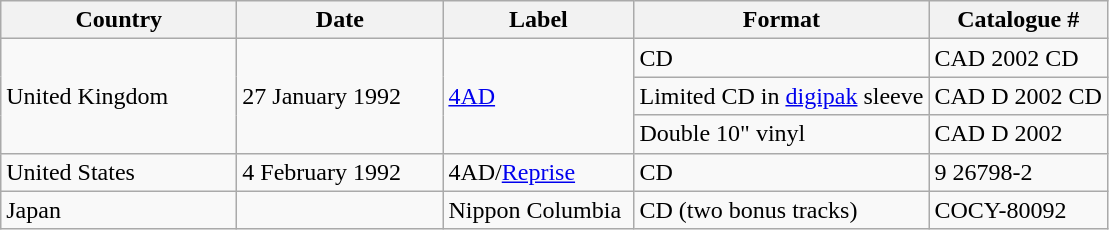<table class="wikitable">
<tr>
<th style="width:150px;">Country</th>
<th style="width:130px;">Date</th>
<th style="width:120px;">Label</th>
<th>Format</th>
<th>Catalogue #</th>
</tr>
<tr>
<td rowspan="3">United Kingdom</td>
<td rowspan="3">27 January 1992</td>
<td rowspan="3"><a href='#'>4AD</a></td>
<td>CD</td>
<td>CAD 2002 CD</td>
</tr>
<tr>
<td>Limited CD in <a href='#'>digipak</a> sleeve</td>
<td>CAD D 2002 CD</td>
</tr>
<tr>
<td>Double 10" vinyl</td>
<td>CAD D 2002</td>
</tr>
<tr>
<td>United States</td>
<td>4 February 1992</td>
<td>4AD/<a href='#'>Reprise</a></td>
<td>CD</td>
<td>9 26798-2</td>
</tr>
<tr>
<td>Japan</td>
<td></td>
<td>Nippon Columbia</td>
<td>CD (two bonus tracks)</td>
<td>COCY-80092</td>
</tr>
</table>
